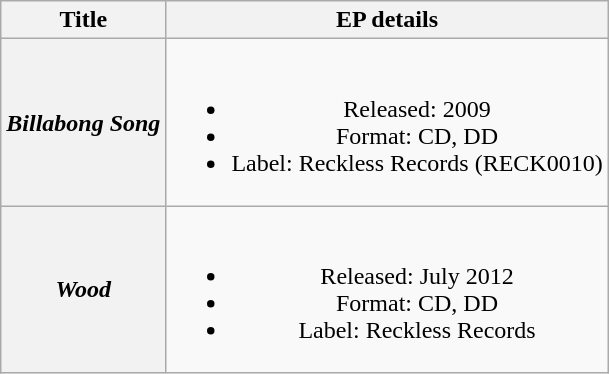<table class="wikitable plainrowheaders" style="text-align:center;">
<tr>
<th scope="col" rowspan="1">Title</th>
<th scope="col" rowspan="1">EP details</th>
</tr>
<tr>
<th scope="row"><em>Billabong Song</em></th>
<td><br><ul><li>Released: 2009</li><li>Format: CD, DD</li><li>Label: Reckless Records (RECK0010)</li></ul></td>
</tr>
<tr>
<th scope="row"><em>Wood</em></th>
<td><br><ul><li>Released: July 2012</li><li>Format: CD, DD</li><li>Label: Reckless Records</li></ul></td>
</tr>
</table>
